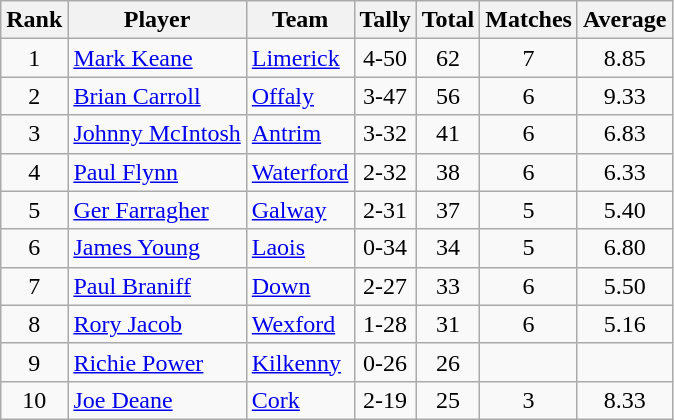<table class="wikitable">
<tr>
<th>Rank</th>
<th>Player</th>
<th>Team</th>
<th>Tally</th>
<th>Total</th>
<th>Matches</th>
<th>Average</th>
</tr>
<tr>
<td style="text-align:center;">1</td>
<td><a href='#'>Mark Keane</a></td>
<td><a href='#'>Limerick</a></td>
<td align=center>4-50</td>
<td align=center>62</td>
<td align=center>7</td>
<td align=center>8.85</td>
</tr>
<tr>
<td style="text-align:center;">2</td>
<td><a href='#'>Brian Carroll</a></td>
<td><a href='#'>Offaly</a></td>
<td align=center>3-47</td>
<td align=center>56</td>
<td align=center>6</td>
<td align=center>9.33</td>
</tr>
<tr>
<td style="text-align:center;">3</td>
<td><a href='#'>Johnny McIntosh</a></td>
<td><a href='#'>Antrim</a></td>
<td align=center>3-32</td>
<td align=center>41</td>
<td align=center>6</td>
<td align=center>6.83</td>
</tr>
<tr>
<td style="text-align:center;">4</td>
<td><a href='#'>Paul Flynn</a></td>
<td><a href='#'>Waterford</a></td>
<td align=center>2-32</td>
<td align=center>38</td>
<td align=center>6</td>
<td align=center>6.33</td>
</tr>
<tr>
<td style="text-align:center;">5</td>
<td><a href='#'>Ger Farragher</a></td>
<td><a href='#'>Galway</a></td>
<td align=center>2-31</td>
<td align=center>37</td>
<td align=center>5</td>
<td align=center>5.40</td>
</tr>
<tr>
<td style="text-align:center;">6</td>
<td><a href='#'>James Young</a></td>
<td><a href='#'>Laois</a></td>
<td align=center>0-34</td>
<td align=center>34</td>
<td align=center>5</td>
<td align=center>6.80</td>
</tr>
<tr>
<td style="text-align:center;">7</td>
<td><a href='#'>Paul Braniff</a></td>
<td><a href='#'>Down</a></td>
<td align=center>2-27</td>
<td align=center>33</td>
<td align=center>6</td>
<td align=center>5.50</td>
</tr>
<tr>
<td style="text-align:center;">8</td>
<td><a href='#'>Rory Jacob</a></td>
<td><a href='#'>Wexford</a></td>
<td align=center>1-28</td>
<td align=center>31</td>
<td align=center>6</td>
<td align=center>5.16</td>
</tr>
<tr>
<td style="text-align:center;">9</td>
<td><a href='#'>Richie Power</a></td>
<td><a href='#'>Kilkenny</a></td>
<td align=center>0-26</td>
<td align=center>26</td>
<td align=center></td>
<td align=center></td>
</tr>
<tr>
<td style="text-align:center;">10</td>
<td><a href='#'>Joe Deane</a></td>
<td><a href='#'>Cork</a></td>
<td align=center>2-19</td>
<td align=center>25</td>
<td align=center>3</td>
<td align=center>8.33</td>
</tr>
</table>
